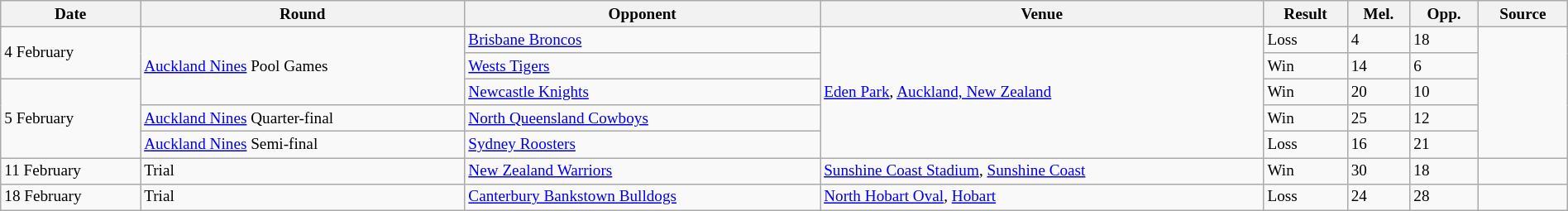<table class="wikitable" style="font-size:80%; width:100%">
<tr>
<th>Date</th>
<th>Round</th>
<th>Opponent</th>
<th>Venue</th>
<th>Result</th>
<th>Mel.</th>
<th>Opp.</th>
<th>Source</th>
</tr>
<tr>
<td rowspan="2">4 February</td>
<td rowspan="3"><a href='#'>Auckland Nines</a> Pool Games</td>
<td> <a href='#'>Brisbane Broncos</a></td>
<td rowspan="5"><a href='#'>Eden Park</a>, <a href='#'>Auckland, New Zealand</a></td>
<td>Loss</td>
<td>4</td>
<td>18</td>
<td rowspan="5"></td>
</tr>
<tr>
<td> <a href='#'>Wests Tigers</a></td>
<td>Win</td>
<td>14</td>
<td>6</td>
</tr>
<tr>
<td rowspan="3">5 February</td>
<td> <a href='#'>Newcastle Knights</a></td>
<td>Win</td>
<td>20</td>
<td>10</td>
</tr>
<tr>
<td><a href='#'>Auckland Nines</a> Quarter-final</td>
<td> <a href='#'>North Queensland Cowboys</a></td>
<td>Win</td>
<td>25</td>
<td>12</td>
</tr>
<tr>
<td><a href='#'>Auckland Nines</a> Semi-final</td>
<td> <a href='#'>Sydney Roosters</a></td>
<td>Loss</td>
<td>16</td>
<td>21</td>
</tr>
<tr>
<td>11 February</td>
<td>Trial</td>
<td> <a href='#'>New Zealand Warriors</a></td>
<td><a href='#'>Sunshine Coast Stadium</a>, <a href='#'>Sunshine Coast</a></td>
<td>Win</td>
<td>30</td>
<td>18</td>
<td></td>
</tr>
<tr>
<td>18 February</td>
<td>Trial</td>
<td> <a href='#'>Canterbury Bankstown Bulldogs</a></td>
<td><a href='#'>North Hobart Oval</a>, <a href='#'>Hobart</a></td>
<td>Loss</td>
<td>24</td>
<td>28</td>
<td></td>
</tr>
</table>
